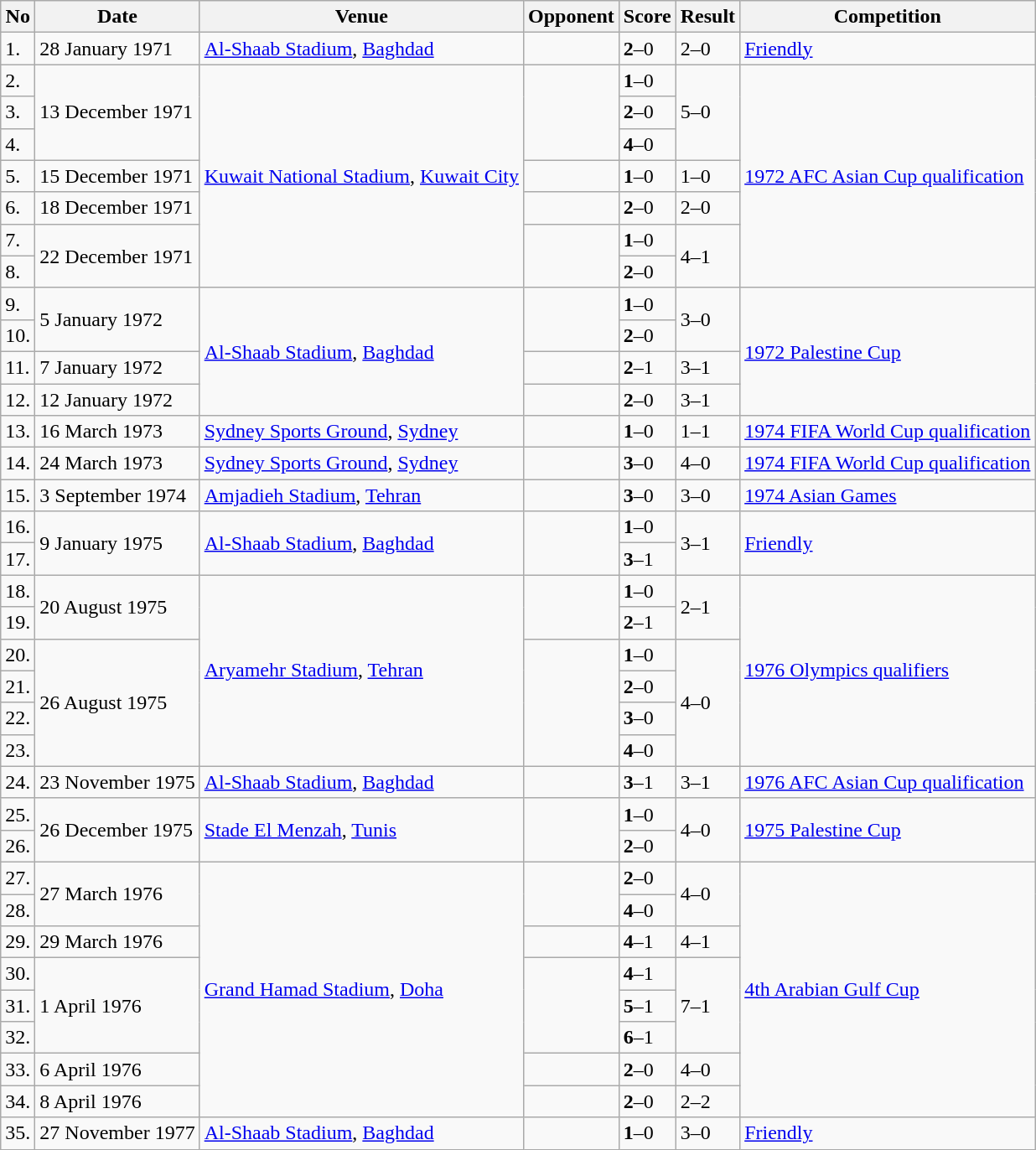<table class="wikitable collapsible collapsed">
<tr>
<th>No</th>
<th>Date</th>
<th>Venue</th>
<th>Opponent</th>
<th>Score</th>
<th>Result</th>
<th>Competition</th>
</tr>
<tr>
<td>1.</td>
<td>28 January 1971</td>
<td><a href='#'>Al-Shaab Stadium</a>, <a href='#'>Baghdad</a></td>
<td></td>
<td><strong>2</strong>–0</td>
<td>2–0</td>
<td><a href='#'>Friendly</a></td>
</tr>
<tr>
<td>2.</td>
<td rowspan="3">13 December 1971</td>
<td rowspan="7"><a href='#'>Kuwait National Stadium</a>, <a href='#'>Kuwait City</a></td>
<td rowspan="3"></td>
<td><strong>1</strong>–0</td>
<td rowspan="3">5–0</td>
<td rowspan="7"><a href='#'>1972 AFC Asian Cup qualification</a></td>
</tr>
<tr>
<td>3.</td>
<td><strong>2</strong>–0</td>
</tr>
<tr>
<td>4.</td>
<td><strong>4</strong>–0</td>
</tr>
<tr>
<td>5.</td>
<td>15 December 1971</td>
<td></td>
<td><strong>1</strong>–0</td>
<td>1–0</td>
</tr>
<tr>
<td>6.</td>
<td>18 December 1971</td>
<td></td>
<td><strong>2</strong>–0</td>
<td>2–0</td>
</tr>
<tr>
<td>7.</td>
<td rowspan="2">22 December 1971</td>
<td rowspan="2"></td>
<td><strong>1</strong>–0</td>
<td rowspan="2">4–1</td>
</tr>
<tr>
<td>8.</td>
<td><strong>2</strong>–0</td>
</tr>
<tr>
<td>9.</td>
<td rowspan="2">5 January 1972</td>
<td rowspan="4"><a href='#'>Al-Shaab Stadium</a>, <a href='#'>Baghdad</a></td>
<td rowspan="2"></td>
<td><strong>1</strong>–0</td>
<td rowspan="2">3–0</td>
<td rowspan="4"><a href='#'>1972 Palestine Cup</a></td>
</tr>
<tr>
<td>10.</td>
<td><strong>2</strong>–0</td>
</tr>
<tr>
<td>11.</td>
<td>7 January 1972</td>
<td></td>
<td><strong>2</strong>–1</td>
<td>3–1</td>
</tr>
<tr>
<td>12.</td>
<td>12 January 1972</td>
<td></td>
<td><strong>2</strong>–0</td>
<td>3–1</td>
</tr>
<tr>
<td>13.</td>
<td>16 March 1973</td>
<td><a href='#'>Sydney Sports Ground</a>, <a href='#'>Sydney</a></td>
<td></td>
<td><strong>1</strong>–0</td>
<td>1–1</td>
<td><a href='#'>1974 FIFA World Cup qualification</a></td>
</tr>
<tr>
<td>14.</td>
<td>24 March 1973</td>
<td><a href='#'>Sydney Sports Ground</a>, <a href='#'>Sydney</a></td>
<td></td>
<td><strong>3</strong>–0</td>
<td>4–0</td>
<td><a href='#'>1974 FIFA World Cup qualification</a></td>
</tr>
<tr>
<td>15.</td>
<td>3 September 1974</td>
<td><a href='#'>Amjadieh Stadium</a>, <a href='#'>Tehran</a></td>
<td></td>
<td><strong>3</strong>–0</td>
<td>3–0</td>
<td><a href='#'>1974 Asian Games</a></td>
</tr>
<tr>
<td>16.</td>
<td rowspan="2">9 January 1975</td>
<td rowspan="2"><a href='#'>Al-Shaab Stadium</a>, <a href='#'>Baghdad</a></td>
<td rowspan="2"></td>
<td><strong>1</strong>–0</td>
<td rowspan="2">3–1</td>
<td rowspan="2"><a href='#'>Friendly</a></td>
</tr>
<tr>
<td>17.</td>
<td><strong>3</strong>–1</td>
</tr>
<tr>
<td>18.</td>
<td rowspan="2">20 August 1975</td>
<td rowspan="6"><a href='#'>Aryamehr Stadium</a>, <a href='#'>Tehran</a></td>
<td rowspan="2"></td>
<td><strong>1</strong>–0</td>
<td rowspan="2">2–1</td>
<td rowspan="6"><a href='#'>1976 Olympics qualifiers</a></td>
</tr>
<tr>
<td>19.</td>
<td><strong>2</strong>–1</td>
</tr>
<tr>
<td>20.</td>
<td rowspan="4">26 August 1975</td>
<td rowspan="4"></td>
<td><strong>1</strong>–0</td>
<td rowspan="4">4–0</td>
</tr>
<tr>
<td>21.</td>
<td><strong>2</strong>–0</td>
</tr>
<tr>
<td>22.</td>
<td><strong>3</strong>–0</td>
</tr>
<tr>
<td>23.</td>
<td><strong>4</strong>–0</td>
</tr>
<tr>
<td>24.</td>
<td>23 November 1975</td>
<td><a href='#'>Al-Shaab Stadium</a>, <a href='#'>Baghdad</a></td>
<td></td>
<td><strong>3</strong>–1</td>
<td>3–1</td>
<td><a href='#'>1976 AFC Asian Cup qualification</a></td>
</tr>
<tr>
<td>25.</td>
<td rowspan="2">26 December 1975</td>
<td rowspan="2"><a href='#'>Stade El Menzah</a>, <a href='#'>Tunis</a></td>
<td rowspan="2"></td>
<td><strong>1</strong>–0</td>
<td rowspan="2">4–0</td>
<td rowspan="2"><a href='#'>1975 Palestine Cup</a></td>
</tr>
<tr>
<td>26.</td>
<td><strong>2</strong>–0</td>
</tr>
<tr>
<td>27.</td>
<td rowspan="2">27 March 1976</td>
<td rowspan="8"><a href='#'>Grand Hamad Stadium</a>, <a href='#'>Doha</a></td>
<td rowspan="2"></td>
<td><strong>2</strong>–0</td>
<td rowspan="2">4–0</td>
<td rowspan="8"><a href='#'>4th Arabian Gulf Cup</a></td>
</tr>
<tr>
<td>28.</td>
<td><strong>4</strong>–0</td>
</tr>
<tr>
<td>29.</td>
<td>29 March 1976</td>
<td></td>
<td><strong>4</strong>–1</td>
<td>4–1</td>
</tr>
<tr>
<td>30.</td>
<td rowspan="3">1 April 1976</td>
<td rowspan="3"></td>
<td><strong>4</strong>–1</td>
<td rowspan="3">7–1</td>
</tr>
<tr>
<td>31.</td>
<td><strong>5</strong>–1</td>
</tr>
<tr>
<td>32.</td>
<td><strong>6</strong>–1</td>
</tr>
<tr>
<td>33.</td>
<td>6 April 1976</td>
<td></td>
<td><strong>2</strong>–0</td>
<td>4–0</td>
</tr>
<tr>
<td>34.</td>
<td>8 April 1976</td>
<td></td>
<td><strong>2</strong>–0</td>
<td>2–2</td>
</tr>
<tr>
<td>35.</td>
<td>27 November 1977</td>
<td><a href='#'>Al-Shaab Stadium</a>, <a href='#'>Baghdad</a></td>
<td></td>
<td><strong>1</strong>–0</td>
<td>3–0</td>
<td><a href='#'>Friendly</a></td>
</tr>
</table>
